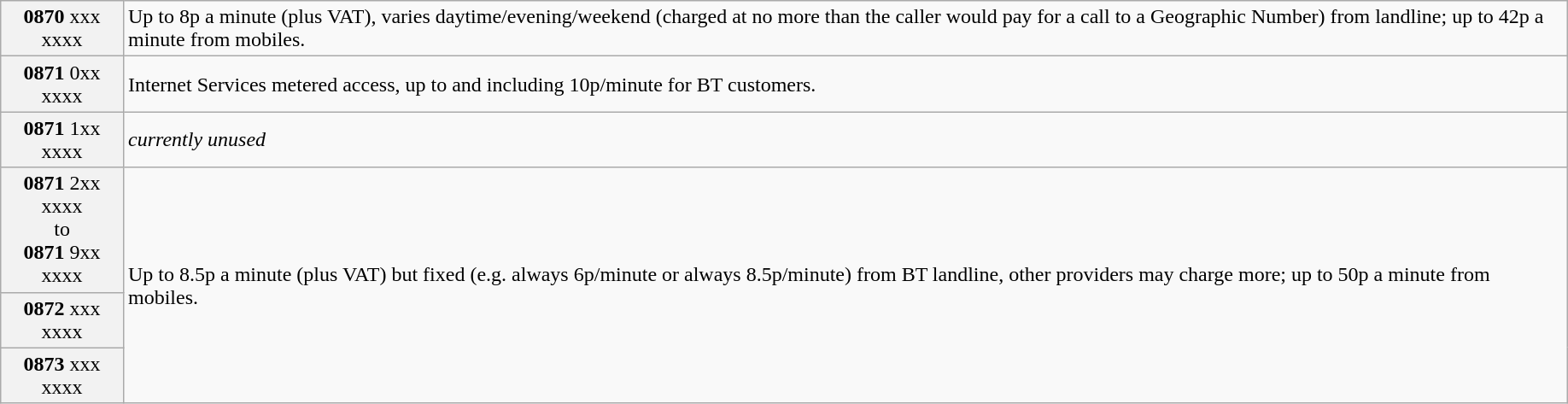<table class="wikitable" style="width: auto; margin-left: 1.5em;">
<tr>
<th scope="row" style="font-weight: normal;"><strong>0870</strong> xxx xxxx</th>
<td>Up to 8p a minute (plus VAT), varies daytime/evening/weekend (charged at no more than the caller would pay for a call to a Geographic Number) from landline; up to 42p a minute from mobiles.</td>
</tr>
<tr>
<th scope="row" style="font-weight: normal;"><strong>0871</strong> 0xx xxxx</th>
<td>Internet Services metered access, up to and including 10p/minute for BT customers.</td>
</tr>
<tr>
<th scope="row" style="font-weight: normal;"><strong>0871</strong> 1xx xxxx</th>
<td><em>currently unused</em></td>
</tr>
<tr>
<th scope="row" style="font-weight: normal;"><strong>0871</strong> 2xx xxxx<br>to<br><strong>0871</strong> 9xx xxxx</th>
<td rowspan=3>Up to 8.5p a minute (plus VAT) but fixed (e.g. always 6p/minute or always 8.5p/minute) from BT landline, other providers may charge more; up to 50p a minute from mobiles.</td>
</tr>
<tr>
<th scope="row" style="font-weight: normal;"><strong>0872</strong> xxx xxxx</th>
</tr>
<tr>
<th scope="row" style="font-weight: normal;"><strong>0873</strong> xxx xxxx</th>
</tr>
</table>
